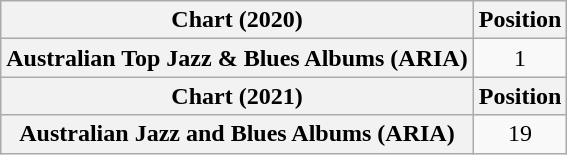<table class="wikitable plainrowheaders" style="text-align:center">
<tr>
<th scope="col">Chart (2020)</th>
<th scope="col">Position</th>
</tr>
<tr>
<th scope="row">Australian Top Jazz & Blues Albums (ARIA)</th>
<td>1</td>
</tr>
<tr>
<th scope="col">Chart (2021)</th>
<th scope="col">Position</th>
</tr>
<tr>
<th scope="row">Australian Jazz and Blues Albums (ARIA)</th>
<td>19</td>
</tr>
</table>
